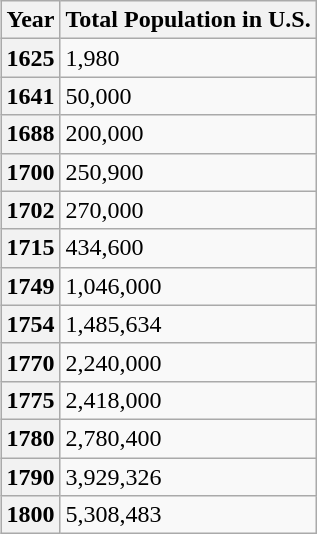<table class="wikitable" style="float:right;">
<tr valign=top>
<th>Year</th>
<th>Total Population in U.S.</th>
</tr>
<tr valign=top>
<th>1625</th>
<td>1,980</td>
</tr>
<tr valign=top>
<th>1641</th>
<td>50,000</td>
</tr>
<tr valign=top>
<th>1688</th>
<td>200,000</td>
</tr>
<tr valign=top>
<th>1700</th>
<td>250,900</td>
</tr>
<tr valign=top>
<th>1702</th>
<td>270,000</td>
</tr>
<tr valign=top>
<th>1715</th>
<td>434,600</td>
</tr>
<tr valign=top>
<th>1749</th>
<td>1,046,000</td>
</tr>
<tr valign=top>
<th>1754</th>
<td>1,485,634</td>
</tr>
<tr valign=top>
<th>1770</th>
<td>2,240,000</td>
</tr>
<tr valign=top>
<th>1775</th>
<td>2,418,000</td>
</tr>
<tr valign=top>
<th>1780</th>
<td>2,780,400</td>
</tr>
<tr valign=top>
<th>1790</th>
<td>3,929,326</td>
</tr>
<tr valign=top>
<th>1800</th>
<td>5,308,483</td>
</tr>
</table>
